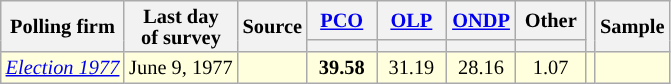<table class="wikitable sortable" style="text-align:center;font-size:85%;line-height:14px;" align="center">
<tr>
<th rowspan="2">Polling firm</th>
<th rowspan="2">Last day <br>of survey</th>
<th rowspan="2">Source</th>
<th class="unsortable" style="width:40px;"><a href='#'>PCO</a></th>
<th class="unsortable" style="width:40px;"><a href='#'>OLP</a></th>
<th class="unsortable" style="width:40px;"><a href='#'>ONDP</a></th>
<th class="unsortable" style="width:40px;">Other</th>
<th rowspan="2"></th>
<th rowspan="2">Sample</th>
</tr>
<tr style="line-height:5px;">
<th style="background:"></th>
<th style="background:"></th>
<th style="background:"></th>
<th style="background:"></th>
</tr>
<tr>
<td style="background:#ffd;"><em><a href='#'>Election 1977</a></em></td>
<td style="background:#ffd;">June 9, 1977</td>
<td style="background:#ffd;"></td>
<td style="background:#ffd;"><strong>39.58</strong></td>
<td style="background:#ffd;">31.19</td>
<td style="background:#ffd;">28.16</td>
<td style="background:#ffd;">1.07</td>
<td style="background:#ffd;"></td>
<td style="background:#ffd;"></td>
</tr>
</table>
